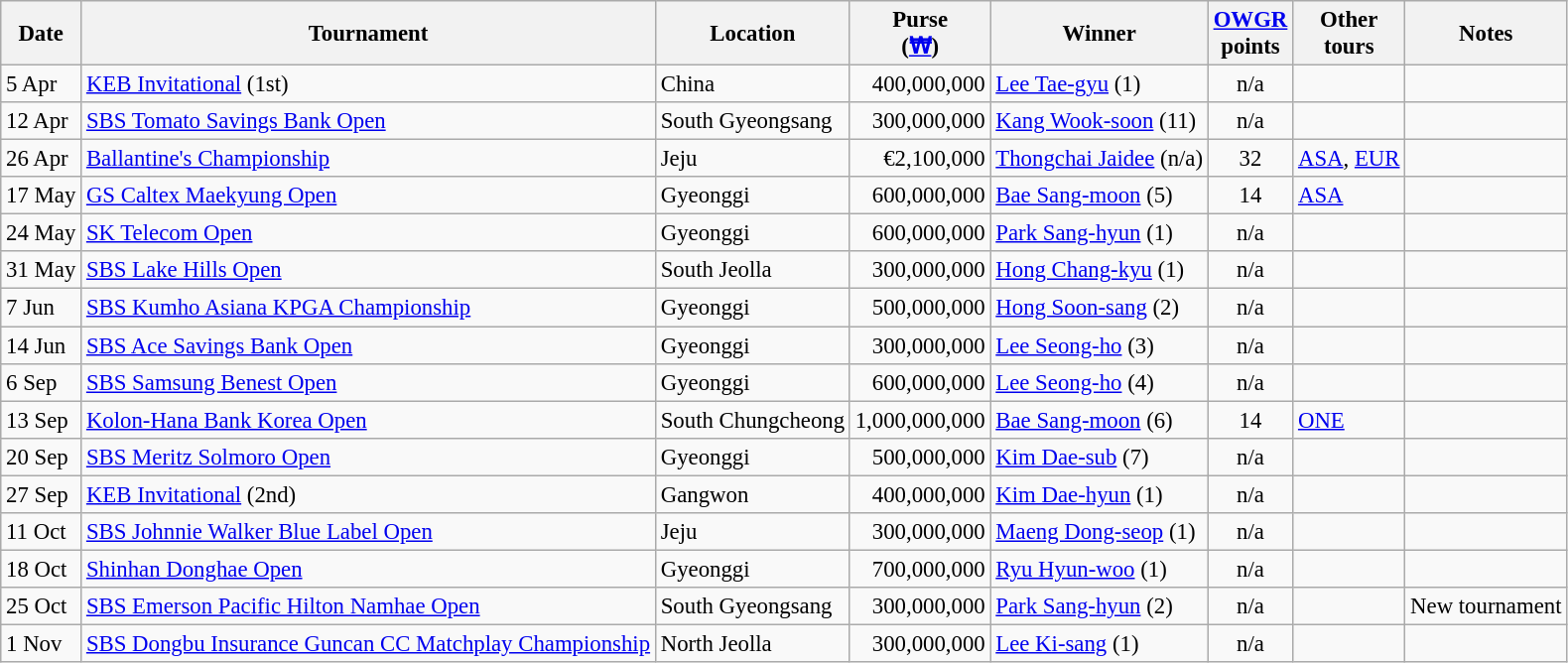<table class="wikitable" style="font-size:95%;">
<tr>
<th>Date</th>
<th>Tournament</th>
<th>Location</th>
<th>Purse<br>(<a href='#'>₩</a>)</th>
<th>Winner</th>
<th><a href='#'>OWGR</a><br>points</th>
<th>Other<br>tours</th>
<th>Notes</th>
</tr>
<tr>
<td>5 Apr</td>
<td><a href='#'>KEB Invitational</a> (1st)</td>
<td>China</td>
<td align=right>400,000,000</td>
<td> <a href='#'>Lee Tae-gyu</a> (1)</td>
<td align=center>n/a</td>
<td></td>
<td></td>
</tr>
<tr>
<td>12 Apr</td>
<td><a href='#'>SBS Tomato Savings Bank Open</a></td>
<td>South Gyeongsang</td>
<td align=right>300,000,000</td>
<td> <a href='#'>Kang Wook-soon</a> (11)</td>
<td align=center>n/a</td>
<td></td>
<td></td>
</tr>
<tr>
<td>26 Apr</td>
<td><a href='#'>Ballantine's Championship</a></td>
<td>Jeju</td>
<td align=right>€2,100,000</td>
<td> <a href='#'>Thongchai Jaidee</a> (n/a)</td>
<td align=center>32</td>
<td><a href='#'>ASA</a>, <a href='#'>EUR</a></td>
<td></td>
</tr>
<tr>
<td>17 May</td>
<td><a href='#'>GS Caltex Maekyung Open</a></td>
<td>Gyeonggi</td>
<td align=right>600,000,000</td>
<td> <a href='#'>Bae Sang-moon</a> (5)</td>
<td align=center>14</td>
<td><a href='#'>ASA</a></td>
<td></td>
</tr>
<tr>
<td>24 May</td>
<td><a href='#'>SK Telecom Open</a></td>
<td>Gyeonggi</td>
<td align=right>600,000,000</td>
<td> <a href='#'>Park Sang-hyun</a> (1)</td>
<td align=center>n/a</td>
<td></td>
<td></td>
</tr>
<tr>
<td>31 May</td>
<td><a href='#'>SBS Lake Hills Open</a></td>
<td>South Jeolla</td>
<td align=right>300,000,000</td>
<td> <a href='#'>Hong Chang-kyu</a> (1)</td>
<td align=center>n/a</td>
<td></td>
<td></td>
</tr>
<tr>
<td>7 Jun</td>
<td><a href='#'>SBS Kumho Asiana KPGA Championship</a></td>
<td>Gyeonggi</td>
<td align=right>500,000,000</td>
<td> <a href='#'>Hong Soon-sang</a> (2)</td>
<td align=center>n/a</td>
<td></td>
<td></td>
</tr>
<tr>
<td>14 Jun</td>
<td><a href='#'>SBS Ace Savings Bank Open</a></td>
<td>Gyeonggi</td>
<td align=right>300,000,000</td>
<td> <a href='#'>Lee Seong-ho</a> (3)</td>
<td align=center>n/a</td>
<td></td>
<td></td>
</tr>
<tr>
<td>6 Sep</td>
<td><a href='#'>SBS Samsung Benest Open</a></td>
<td>Gyeonggi</td>
<td align=right>600,000,000</td>
<td> <a href='#'>Lee Seong-ho</a> (4)</td>
<td align=center>n/a</td>
<td></td>
<td></td>
</tr>
<tr>
<td>13 Sep</td>
<td><a href='#'>Kolon-Hana Bank Korea Open</a></td>
<td>South Chungcheong</td>
<td align=right>1,000,000,000</td>
<td> <a href='#'>Bae Sang-moon</a> (6)</td>
<td align=center>14</td>
<td><a href='#'>ONE</a></td>
<td></td>
</tr>
<tr>
<td>20 Sep</td>
<td><a href='#'>SBS Meritz Solmoro Open</a></td>
<td>Gyeonggi</td>
<td align=right>500,000,000</td>
<td> <a href='#'>Kim Dae-sub</a> (7)</td>
<td align=center>n/a</td>
<td></td>
<td></td>
</tr>
<tr>
<td>27 Sep</td>
<td><a href='#'>KEB Invitational</a> (2nd)</td>
<td>Gangwon</td>
<td align=right>400,000,000</td>
<td> <a href='#'>Kim Dae-hyun</a> (1)</td>
<td align=center>n/a</td>
<td></td>
<td></td>
</tr>
<tr>
<td>11 Oct</td>
<td><a href='#'>SBS Johnnie Walker Blue Label Open</a></td>
<td>Jeju</td>
<td align=right>300,000,000</td>
<td> <a href='#'>Maeng Dong-seop</a> (1)</td>
<td align=center>n/a</td>
<td></td>
<td></td>
</tr>
<tr>
<td>18 Oct</td>
<td><a href='#'>Shinhan Donghae Open</a></td>
<td>Gyeonggi</td>
<td align=right>700,000,000</td>
<td> <a href='#'>Ryu Hyun-woo</a> (1)</td>
<td align=center>n/a</td>
<td></td>
<td></td>
</tr>
<tr>
<td>25 Oct</td>
<td><a href='#'>SBS Emerson Pacific Hilton Namhae Open</a></td>
<td>South Gyeongsang</td>
<td align=right>300,000,000</td>
<td> <a href='#'>Park Sang-hyun</a> (2)</td>
<td align=center>n/a</td>
<td></td>
<td>New tournament</td>
</tr>
<tr>
<td>1 Nov</td>
<td><a href='#'>SBS Dongbu Insurance Guncan CC Matchplay Championship</a></td>
<td>North Jeolla</td>
<td align=right>300,000,000</td>
<td> <a href='#'>Lee Ki-sang</a> (1)</td>
<td align=center>n/a</td>
<td></td>
<td></td>
</tr>
</table>
